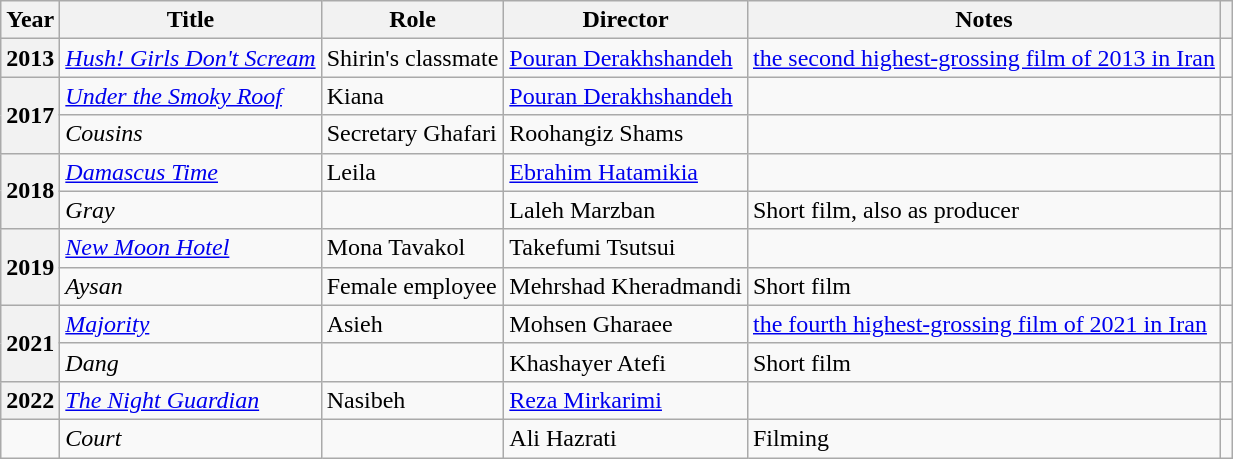<table class="wikitable plainrowheaders sortable"  style=font-size:100%>
<tr>
<th scope="col">Year</th>
<th scope="col">Title</th>
<th scope="col">Role</th>
<th scope="col">Director</th>
<th scope="col" class="unsortable">Notes</th>
<th scope="col" class="unsortable"></th>
</tr>
<tr>
<th scope=row>2013</th>
<td><em><a href='#'>Hush! Girls Don't Scream</a></em></td>
<td>Shirin's classmate</td>
<td><a href='#'>Pouran Derakhshandeh</a></td>
<td><a href='#'>the second highest-grossing film of 2013 in Iran</a></td>
<td></td>
</tr>
<tr>
<th scope=row rowspan="2">2017</th>
<td><em><a href='#'>Under the Smoky Roof</a></em></td>
<td>Kiana</td>
<td><a href='#'>Pouran Derakhshandeh</a></td>
<td></td>
<td></td>
</tr>
<tr>
<td><em>Cousins</em></td>
<td>Secretary Ghafari</td>
<td>Roohangiz Shams</td>
<td></td>
<td></td>
</tr>
<tr>
<th rowspan="2" scope="row">2018</th>
<td><em><a href='#'>Damascus Time</a></em></td>
<td>Leila</td>
<td><a href='#'>Ebrahim Hatamikia</a></td>
<td></td>
<td></td>
</tr>
<tr>
<td><em>Gray</em></td>
<td></td>
<td>Laleh Marzban</td>
<td>Short film, also as producer</td>
<td></td>
</tr>
<tr>
<th scope=row rowspan="2">2019</th>
<td><em><a href='#'>New Moon Hotel</a></em></td>
<td>Mona Tavakol</td>
<td>Takefumi Tsutsui</td>
<td></td>
<td></td>
</tr>
<tr>
<td><em>Aysan</em></td>
<td>Female employee</td>
<td>Mehrshad Kheradmandi</td>
<td>Short film</td>
<td></td>
</tr>
<tr>
<th rowspan="2" scope="row">2021</th>
<td><em><a href='#'>Majority</a></em></td>
<td>Asieh</td>
<td>Mohsen Gharaee</td>
<td><a href='#'>the fourth highest-grossing film of 2021 in Iran</a></td>
<td></td>
</tr>
<tr>
<td><em>Dang</em></td>
<td></td>
<td>Khashayer Atefi</td>
<td>Short film</td>
<td></td>
</tr>
<tr>
<th scope=row>2022</th>
<td><em><a href='#'>The Night Guardian</a></em></td>
<td>Nasibeh</td>
<td><a href='#'>Reza Mirkarimi</a></td>
<td></td>
<td></td>
</tr>
<tr>
<td></td>
<td><em>Court</em></td>
<td></td>
<td>Ali Hazrati</td>
<td>Filming</td>
<td></td>
</tr>
</table>
